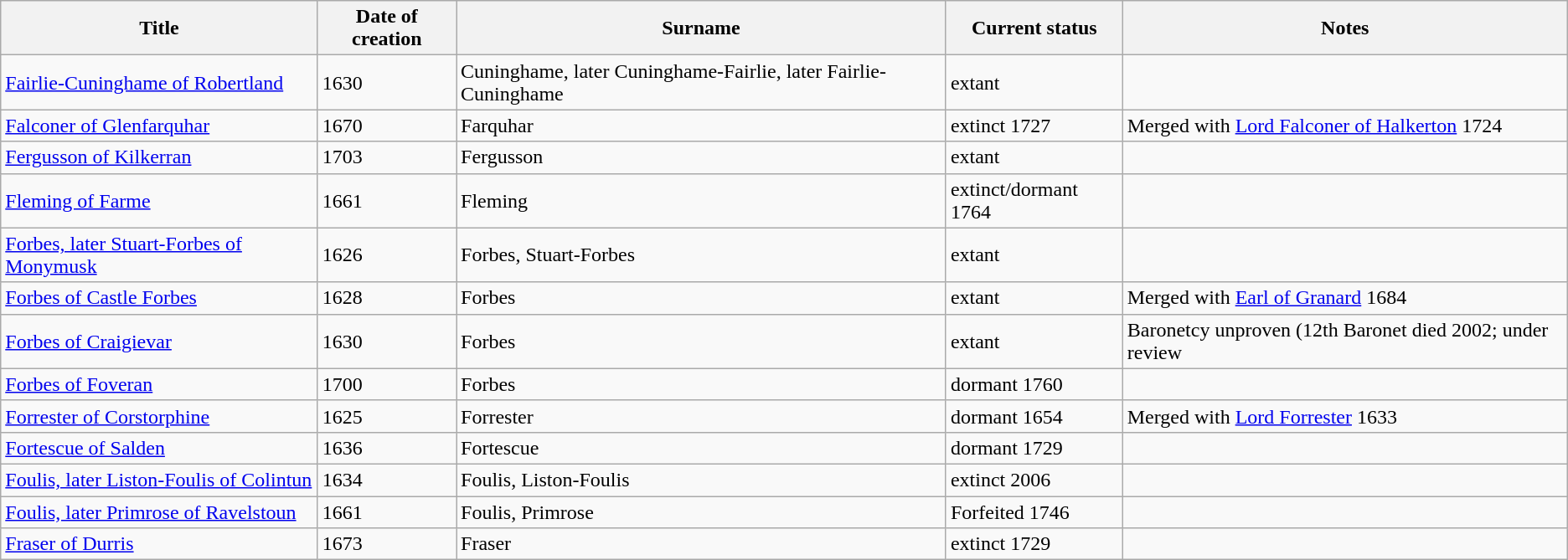<table class="wikitable">
<tr>
<th>Title</th>
<th>Date of creation</th>
<th>Surname</th>
<th>Current status</th>
<th>Notes</th>
</tr>
<tr>
<td><a href='#'>Fairlie-Cuninghame of Robertland</a></td>
<td>1630</td>
<td>Cuninghame, later Cuninghame-Fairlie, later Fairlie-Cuninghame</td>
<td>extant</td>
<td> </td>
</tr>
<tr>
<td><a href='#'>Falconer of Glenfarquhar</a></td>
<td>1670</td>
<td>Farquhar</td>
<td>extinct 1727</td>
<td>Merged with <a href='#'>Lord Falconer of Halkerton</a> 1724</td>
</tr>
<tr>
<td><a href='#'>Fergusson of Kilkerran</a></td>
<td>1703</td>
<td>Fergusson</td>
<td>extant</td>
<td> </td>
</tr>
<tr>
<td><a href='#'>Fleming of Farme</a></td>
<td>1661</td>
<td>Fleming</td>
<td>extinct/dormant 1764</td>
<td> </td>
</tr>
<tr>
<td><a href='#'>Forbes, later Stuart-Forbes of Monymusk</a></td>
<td>1626</td>
<td>Forbes, Stuart-Forbes</td>
<td>extant</td>
<td> </td>
</tr>
<tr>
<td><a href='#'>Forbes of Castle Forbes</a></td>
<td>1628</td>
<td>Forbes</td>
<td>extant</td>
<td>Merged with <a href='#'>Earl of Granard</a> 1684</td>
</tr>
<tr>
<td><a href='#'>Forbes of Craigievar</a></td>
<td>1630</td>
<td>Forbes</td>
<td>extant</td>
<td>Baronetcy unproven (12th Baronet died 2002; under review</td>
</tr>
<tr>
<td><a href='#'>Forbes of Foveran</a></td>
<td>1700</td>
<td>Forbes</td>
<td>dormant 1760</td>
<td> </td>
</tr>
<tr>
<td><a href='#'>Forrester of Corstorphine</a></td>
<td>1625</td>
<td>Forrester</td>
<td>dormant 1654</td>
<td>Merged with <a href='#'>Lord Forrester</a> 1633</td>
</tr>
<tr>
<td><a href='#'>Fortescue of Salden</a></td>
<td>1636</td>
<td>Fortescue</td>
<td>dormant 1729</td>
<td> </td>
</tr>
<tr>
<td><a href='#'>Foulis, later Liston-Foulis of Colintun</a></td>
<td>1634</td>
<td>Foulis, Liston-Foulis</td>
<td>extinct 2006</td>
<td> </td>
</tr>
<tr>
<td><a href='#'>Foulis, later Primrose of Ravelstoun</a></td>
<td>1661</td>
<td>Foulis, Primrose</td>
<td>Forfeited 1746</td>
<td> </td>
</tr>
<tr>
<td><a href='#'>Fraser of Durris</a></td>
<td>1673</td>
<td>Fraser</td>
<td>extinct 1729</td>
<td> </td>
</tr>
</table>
